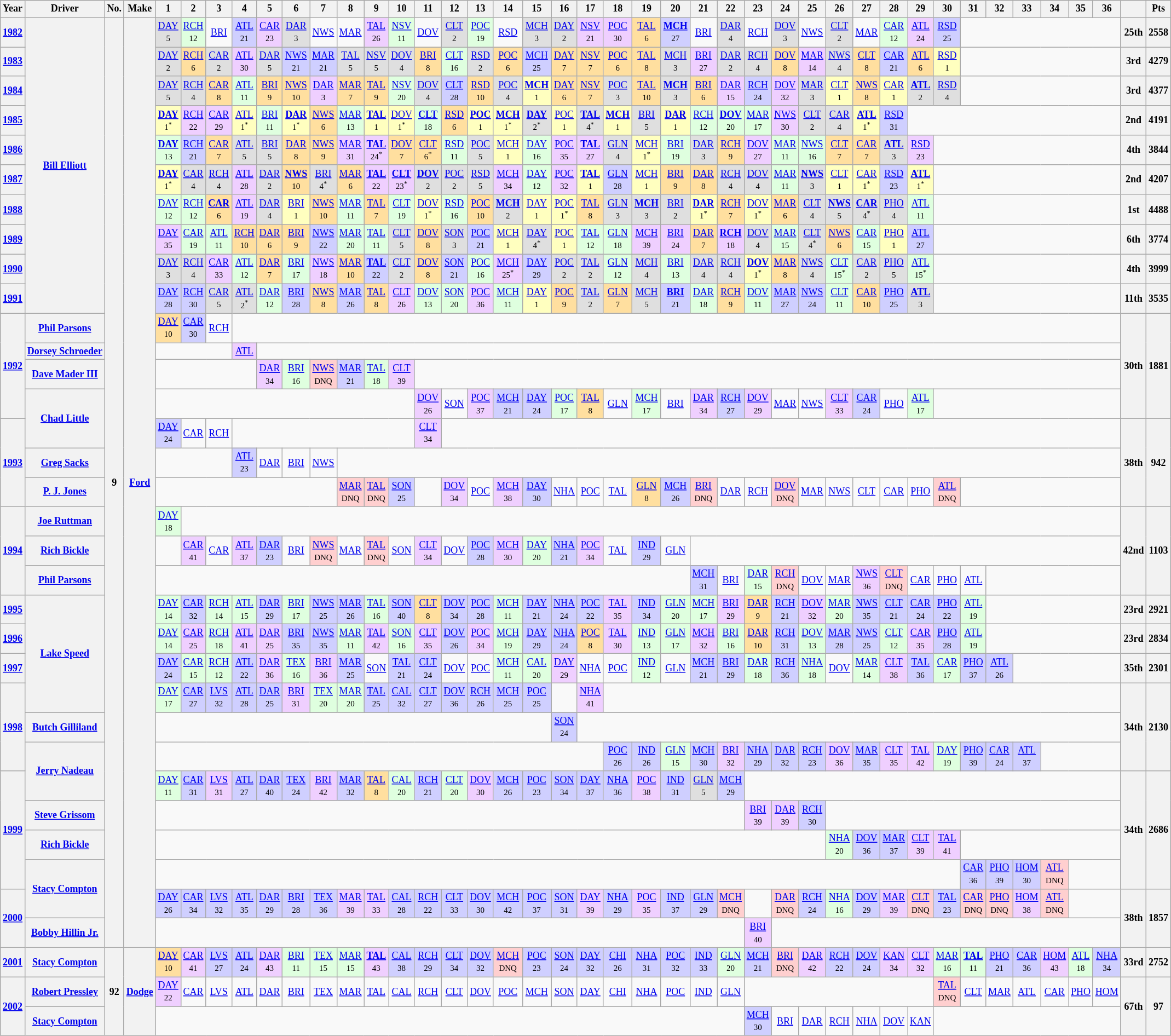<table class="wikitable" style="text-align:center; font-size:75%">
<tr>
<th>Year</th>
<th>Driver</th>
<th>No.</th>
<th>Make</th>
<th>1</th>
<th>2</th>
<th>3</th>
<th>4</th>
<th>5</th>
<th>6</th>
<th>7</th>
<th>8</th>
<th>9</th>
<th>10</th>
<th>11</th>
<th>12</th>
<th>13</th>
<th>14</th>
<th>15</th>
<th>16</th>
<th>17</th>
<th>18</th>
<th>19</th>
<th>20</th>
<th>21</th>
<th>22</th>
<th>23</th>
<th>24</th>
<th>25</th>
<th>26</th>
<th>27</th>
<th>28</th>
<th>29</th>
<th>30</th>
<th>31</th>
<th>32</th>
<th>33</th>
<th>34</th>
<th>35</th>
<th>36</th>
<th></th>
<th>Pts</th>
</tr>
<tr>
<th><a href='#'>1982</a></th>
<th rowspan=10><a href='#'>Bill Elliott</a></th>
<th rowspan=32>9</th>
<th rowspan=32><a href='#'>Ford</a></th>
<td style="background:#DFDFDF;"><a href='#'>DAY</a><br><small>5</small></td>
<td style="background:#DFFFDF;"><a href='#'>RCH</a><br><small>12</small></td>
<td><a href='#'>BRI</a></td>
<td style="background:#CFCFFF;"><a href='#'>ATL</a><br><small>21</small></td>
<td style="background:#EFCFFF;"><a href='#'>CAR</a><br><small>23</small></td>
<td style="background:#DFDFDF;"><a href='#'>DAR</a><br><small>3</small></td>
<td><a href='#'>NWS</a></td>
<td><a href='#'>MAR</a></td>
<td style="background:#EFCFFF;"><a href='#'>TAL</a><br><small>26</small></td>
<td style="background:#DFFFDF;"><a href='#'>NSV</a><br><small>11</small></td>
<td><a href='#'>DOV</a></td>
<td style="background:#DFDFDF;"><a href='#'>CLT</a><br><small>2</small></td>
<td style="background:#DFFFDF;"><a href='#'>POC</a><br><small>19</small></td>
<td><a href='#'>RSD</a></td>
<td style="background:#DFDFDF;"><a href='#'>MCH</a><br><small>3</small></td>
<td style="background:#DFDFDF;"><a href='#'>DAY</a><br><small>2</small></td>
<td style="background:#EFCFFF;"><a href='#'>NSV</a><br><small>21</small></td>
<td style="background:#EFCFFF;"><a href='#'>POC</a><br><small>30</small></td>
<td style="background:#FFDF9F;"><a href='#'>TAL</a><br><small>6</small></td>
<td style="background:#CFCFFF;"><strong><a href='#'>MCH</a></strong><br><small>27</small></td>
<td><a href='#'>BRI</a></td>
<td style="background:#DFDFDF;"><a href='#'>DAR</a><br><small>4</small></td>
<td><a href='#'>RCH</a></td>
<td style="background:#DFDFDF;"><a href='#'>DOV</a><br><small>3</small></td>
<td><a href='#'>NWS</a></td>
<td style="background:#DFDFDF;"><a href='#'>CLT</a><br><small>2</small></td>
<td><a href='#'>MAR</a></td>
<td style="background:#DFFFDF;"><a href='#'>CAR</a><br><small>12</small></td>
<td style="background:#EFCFFF;"><a href='#'>ATL</a><br><small>24</small></td>
<td style="background:#CFCFFF;"><a href='#'>RSD</a><br><small>25</small></td>
<td colspan=6></td>
<th>25th</th>
<th>2558</th>
</tr>
<tr>
<th><a href='#'>1983</a></th>
<td style="background:#DFDFDF;"><a href='#'>DAY</a><br><small>2</small></td>
<td style="background:#FFDF9F;"><a href='#'>RCH</a><br><small>6</small></td>
<td style="background:#DFDFDF;"><a href='#'>CAR</a><br><small>2</small></td>
<td style="background:#EFCFFF;"><a href='#'>ATL</a><br><small>30</small></td>
<td style="background:#DFDFDF;"><a href='#'>DAR</a><br><small>5</small></td>
<td style="background:#CFCFFF;"><a href='#'>NWS</a><br><small>21</small></td>
<td style="background:#CFCFFF;"><a href='#'>MAR</a><br><small>21</small></td>
<td style="background:#DFDFDF;"><a href='#'>TAL</a><br><small>5</small></td>
<td style="background:#DFDFDF;"><a href='#'>NSV</a><br><small>5</small></td>
<td style="background:#DFDFDF;"><a href='#'>DOV</a><br><small>4</small></td>
<td style="background:#FFDF9F;"><a href='#'>BRI</a><br><small>8</small></td>
<td style="background:#DFFFDF;"><a href='#'>CLT</a><br><small>16</small></td>
<td style="background:#DFDFDF;"><a href='#'>RSD</a><br><small>2</small></td>
<td style="background:#FFDF9F;"><a href='#'>POC</a><br><small>6</small></td>
<td style="background:#CFCFFF;"><a href='#'>MCH</a><br><small>25</small></td>
<td style="background:#FFDF9F;"><a href='#'>DAY</a><br><small>7</small></td>
<td style="background:#FFDF9F;"><a href='#'>NSV</a><br><small>7</small></td>
<td style="background:#FFDF9F;"><a href='#'>POC</a><br><small>6</small></td>
<td style="background:#FFDF9F;"><a href='#'>TAL</a><br><small>8</small></td>
<td style="background:#DFDFDF;"><a href='#'>MCH</a><br><small>3</small></td>
<td style="background:#EFCFFF;"><a href='#'>BRI</a><br><small>27</small></td>
<td style="background:#DFDFDF;"><a href='#'>DAR</a><br><small>2</small></td>
<td style="background:#DFDFDF;"><a href='#'>RCH</a><br><small>4</small></td>
<td style="background:#FFDF9F;"><a href='#'>DOV</a><br><small>8</small></td>
<td style="background:#EFCFFF;"><a href='#'>MAR</a><br><small>14</small></td>
<td style="background:#DFDFDF;"><a href='#'>NWS</a><br><small>4</small></td>
<td style="background:#FFDF9F;"><a href='#'>CLT</a><br><small>8</small></td>
<td style="background:#CFCFFF;"><a href='#'>CAR</a><br><small>21</small></td>
<td style="background:#FFDF9F;"><a href='#'>ATL</a><br><small>6</small></td>
<td style="background:#FFFFBF;"><a href='#'>RSD</a><br><small>1</small></td>
<td colspan=6></td>
<th>3rd</th>
<th>4279</th>
</tr>
<tr>
<th><a href='#'>1984</a></th>
<td style="background:#DFDFDF;"><a href='#'>DAY</a><br><small>5</small></td>
<td style="background:#DFDFDF;"><a href='#'>RCH</a><br><small>4</small></td>
<td style="background:#FFDF9F;"><a href='#'>CAR</a><br><small>8</small></td>
<td style="background:#DFFFDF;"><a href='#'>ATL</a><br><small>11</small></td>
<td style="background:#FFDF9F;"><a href='#'>BRI</a><br><small>9</small></td>
<td style="background:#FFDF9F;"><a href='#'>NWS</a><br><small>10</small></td>
<td style="background:#EFCFFF;"><a href='#'>DAR</a><br><small>3</small></td>
<td style="background:#FFDF9F;"><a href='#'>MAR</a><br><small>7</small></td>
<td style="background:#FFDF9F;"><a href='#'>TAL</a><br><small>9</small></td>
<td style="background:#DFFFDF;"><a href='#'>NSV</a><br><small>20</small></td>
<td style="background:#DFDFDF;"><a href='#'>DOV</a><br><small>4</small></td>
<td style="background:#CFCFFF;"><a href='#'>CLT</a><br><small>28</small></td>
<td style="background:#FFDF9F;"><a href='#'>RSD</a><br><small>10</small></td>
<td style="background:#DFDFDF;"><a href='#'>POC</a><br><small>4</small></td>
<td style="background:#FFFFBF;"><strong><a href='#'>MCH</a></strong><br><small>1</small></td>
<td style="background:#FFDF9F;"><a href='#'>DAY</a><br><small>6</small></td>
<td style="background:#FFDF9F;"><a href='#'>NSV</a><br><small>7</small></td>
<td style="background:#DFDFDF;"><a href='#'>POC</a><br><small>3</small></td>
<td style="background:#FFDF9F;"><a href='#'>TAL</a><br><small>10</small></td>
<td style="background:#DFDFDF;"><strong><a href='#'>MCH</a></strong><br><small>3</small></td>
<td style="background:#FFDF9F;"><a href='#'>BRI</a><br><small>6</small></td>
<td style="background:#EFCFFF;"><a href='#'>DAR</a><br><small>15</small></td>
<td style="background:#CFCFFF;"><a href='#'>RCH</a><br><small>24</small></td>
<td style="background:#EFCFFF;"><a href='#'>DOV</a><br><small>32</small></td>
<td style="background:#DFDFDF;"><a href='#'>MAR</a><br><small>3</small></td>
<td style="background:#FFFFBF;"><a href='#'>CLT</a><br><small>1</small></td>
<td style="background:#FFDF9F;"><a href='#'>NWS</a><br><small>8</small></td>
<td style="background:#FFFFBF;"><a href='#'>CAR</a><br><small>1</small></td>
<td style="background:#DFDFDF;"><strong><a href='#'>ATL</a></strong><br><small>2</small></td>
<td style="background:#DFDFDF;"><a href='#'>RSD</a><br><small>4</small></td>
<td colspan=6></td>
<th>3rd</th>
<th>4377</th>
</tr>
<tr>
<th><a href='#'>1985</a></th>
<td style="background:#FFFFBF;"><strong><a href='#'>DAY</a></strong><br><small>1<sup>*</sup></small></td>
<td style="background:#EFCFFF;"><a href='#'>RCH</a><br><small>22</small></td>
<td style="background:#EFCFFF;"><a href='#'>CAR</a><br><small>29</small></td>
<td style="background:#FFFFBF;"><a href='#'>ATL</a><br><small>1<sup>*</sup></small></td>
<td style="background:#DFFFDF;"><a href='#'>BRI</a><br><small>11</small></td>
<td style="background:#FFFFBF;"><strong><a href='#'>DAR</a></strong><br><small>1<sup>*</sup></small></td>
<td style="background:#FFDF9F;"><a href='#'>NWS</a><br><small>6</small></td>
<td style="background:#DFFFDF;"><a href='#'>MAR</a><br><small>13</small></td>
<td style="background:#FFFFBF;"><strong><a href='#'>TAL</a></strong><br><small>1</small></td>
<td style="background:#FFFFBF;"><a href='#'>DOV</a><br><small>1<sup>*</sup></small></td>
<td style="background:#DFFFDF;"><strong><a href='#'>CLT</a></strong><br><small>18</small></td>
<td style="background:#FFDF9F;"><a href='#'>RSD</a><br><small>6</small></td>
<td style="background:#FFFFBF;"><strong><a href='#'>POC</a></strong><br><small>1</small></td>
<td style="background:#FFFFBF;"><strong><a href='#'>MCH</a></strong><br><small>1<sup>*</sup></small></td>
<td style="background:#DFDFDF;"><strong><a href='#'>DAY</a></strong><br><small>2<sup>*</sup></small></td>
<td style="background:#FFFFBF;"><a href='#'>POC</a><br><small>1</small></td>
<td style="background:#DFDFDF;"><strong><a href='#'>TAL</a></strong><br><small>4<sup>*</sup></small></td>
<td style="background:#FFFFBF;"><strong><a href='#'>MCH</a></strong><br><small>1</small></td>
<td style="background:#DFDFDF;"><a href='#'>BRI</a><br><small>5</small></td>
<td style="background:#FFFFBF;"><strong><a href='#'>DAR</a></strong><br><small>1</small></td>
<td style="background:#DFFFDF;"><a href='#'>RCH</a><br><small>12</small></td>
<td style="background:#DFFFDF;"><strong><a href='#'>DOV</a></strong><br><small>20</small></td>
<td style="background:#DFFFDF;"><a href='#'>MAR</a><br><small>17</small></td>
<td style="background:#EFCFFF;"><a href='#'>NWS</a><br><small>30</small></td>
<td style="background:#DFDFDF;"><a href='#'>CLT</a><br><small>2</small></td>
<td style="background:#DFDFDF;"><a href='#'>CAR</a><br><small>4</small></td>
<td style="background:#FFFFBF;"><strong><a href='#'>ATL</a></strong><br><small>1<sup>*</sup></small></td>
<td style="background:#CFCFFF;"><a href='#'>RSD</a><br><small>31</small></td>
<td colspan=8></td>
<th>2nd</th>
<th>4191</th>
</tr>
<tr>
<th><a href='#'>1986</a></th>
<td style="background:#DFFFDF;"><strong><a href='#'>DAY</a></strong><br><small>13</small></td>
<td style="background:#CFCFFF;"><a href='#'>RCH</a><br><small>21</small></td>
<td style="background:#FFDF9F;"><a href='#'>CAR</a><br><small>7</small></td>
<td style="background:#DFDFDF;"><a href='#'>ATL</a><br><small>5</small></td>
<td style="background:#DFDFDF;"><a href='#'>BRI</a><br><small>5</small></td>
<td style="background:#FFDF9F;"><a href='#'>DAR</a><br><small>8</small></td>
<td style="background:#FFDF9F;"><a href='#'>NWS</a><br><small>9</small></td>
<td style="background:#EFCFFF;"><a href='#'>MAR</a><br><small>31</small></td>
<td style="background:#EFCFFF;"><strong><a href='#'>TAL</a></strong><br><small>24<sup>*</sup></small></td>
<td style="background:#FFDF9F;"><a href='#'>DOV</a><br><small>7</small></td>
<td style="background:#FFDF9F;"><a href='#'>CLT</a><br><small>6<sup>*</sup></small></td>
<td style="background:#DFFFDF;"><a href='#'>RSD</a><br><small>11</small></td>
<td style="background:#DFDFDF;"><a href='#'>POC</a><br><small>5</small></td>
<td style="background:#FFFFBF;"><a href='#'>MCH</a><br><small>1</small></td>
<td style="background:#DFFFDF;"><a href='#'>DAY</a><br><small>16</small></td>
<td style="background:#EFCFFF;"><a href='#'>POC</a><br><small>35</small></td>
<td style="background:#EFCFFF;"><strong><a href='#'>TAL</a></strong><br><small>27</small></td>
<td style="background:#DFDFDF;"><a href='#'>GLN</a><br><small>4</small></td>
<td style="background:#FFFFBF;"><a href='#'>MCH</a><br><small>1<sup>*</sup></small></td>
<td style="background:#DFFFDF;"><a href='#'>BRI</a><br><small>19</small></td>
<td style="background:#DFDFDF;"><a href='#'>DAR</a><br><small>3</small></td>
<td style="background:#FFDF9F;"><a href='#'>RCH</a><br><small>9</small></td>
<td style="background:#EFCFFF;"><a href='#'>DOV</a><br><small>27</small></td>
<td style="background:#DFFFDF;"><a href='#'>MAR</a><br><small>11</small></td>
<td style="background:#DFFFDF;"><a href='#'>NWS</a><br><small>16</small></td>
<td style="background:#FFDF9F;"><a href='#'>CLT</a><br><small>7</small></td>
<td style="background:#FFDF9F;"><a href='#'>CAR</a><br><small>7</small></td>
<td style="background:#DFDFDF;"><strong><a href='#'>ATL</a></strong><br><small>3</small></td>
<td style="background:#EFCFFF;"><a href='#'>RSD</a><br><small>23</small></td>
<td colspan=7></td>
<th>4th</th>
<th>3844</th>
</tr>
<tr>
<th><a href='#'>1987</a></th>
<td style="background:#FFFFBF;"><strong><a href='#'>DAY</a></strong><br><small>1<sup>*</sup></small></td>
<td style="background:#DFDFDF;"><a href='#'>CAR</a><br><small>4</small></td>
<td style="background:#DFDFDF;"><a href='#'>RCH</a><br><small>4</small></td>
<td style="background:#EFCFFF;"><a href='#'>ATL</a><br><small>28</small></td>
<td style="background:#DFDFDF;"><a href='#'>DAR</a><br><small>2</small></td>
<td style="background:#FFDF9F;"><strong><a href='#'>NWS</a></strong><br><small>10</small></td>
<td style="background:#DFDFDF;"><a href='#'>BRI</a><br><small>4<sup>*</sup></small></td>
<td style="background:#FFDF9F;"><a href='#'>MAR</a><br><small>6</small></td>
<td style="background:#EFCFFF;"><strong><a href='#'>TAL</a></strong><br><small>22</small></td>
<td style="background:#EFCFFF;"><strong><a href='#'>CLT</a></strong><br><small>23<sup>*</sup></small></td>
<td style="background:#DFDFDF;"><strong><a href='#'>DOV</a></strong><br><small>2</small></td>
<td style="background:#DFDFDF;"><a href='#'>POC</a><br><small>2</small></td>
<td style="background:#DFDFDF;"><a href='#'>RSD</a><br><small>5</small></td>
<td style="background:#EFCFFF;"><a href='#'>MCH</a><br><small>34</small></td>
<td style="background:#DFFFDF;"><a href='#'>DAY</a><br><small>12</small></td>
<td style="background:#EFCFFF;"><a href='#'>POC</a><br><small>32</small></td>
<td style="background:#FFFFBF;"><strong><a href='#'>TAL</a></strong><br><small>1</small></td>
<td style="background:#CFCFFF;"><a href='#'>GLN</a><br><small>28</small></td>
<td style="background:#FFFFBF;"><a href='#'>MCH</a><br><small>1</small></td>
<td style="background:#FFDF9F;"><a href='#'>BRI</a><br><small>9</small></td>
<td style="background:#FFDF9F;"><a href='#'>DAR</a><br><small>8</small></td>
<td style="background:#DFDFDF;"><a href='#'>RCH</a><br><small>4</small></td>
<td style="background:#DFDFDF;"><a href='#'>DOV</a><br><small>4</small></td>
<td style="background:#DFFFDF;"><a href='#'>MAR</a><br><small>11</small></td>
<td style="background:#DFDFDF;"><strong><a href='#'>NWS</a></strong><br><small>3</small></td>
<td style="background:#FFFFBF;"><a href='#'>CLT</a><br><small>1</small></td>
<td style="background:#FFFFBF;"><a href='#'>CAR</a><br><small>1<sup>*</sup></small></td>
<td style="background:#CFCFFF;"><a href='#'>RSD</a><br><small>23</small></td>
<td style="background:#FFFFBF;"><strong><a href='#'>ATL</a></strong><br><small>1<sup>*</sup></small></td>
<td colspan=7></td>
<th>2nd</th>
<th>4207</th>
</tr>
<tr>
<th><a href='#'>1988</a></th>
<td style="background:#DFFFDF;"><a href='#'>DAY</a><br><small>12</small></td>
<td style="background:#DFFFDF;"><a href='#'>RCH</a><br><small>12</small></td>
<td style="background:#FFDF9F;"><strong><a href='#'>CAR</a></strong><br><small>6</small></td>
<td style="background:#EFCFFF;"><a href='#'>ATL</a><br><small>19</small></td>
<td style="background:#DFDFDF;"><a href='#'>DAR</a><br><small>4</small></td>
<td style="background:#FFFFBF;"><a href='#'>BRI</a><br><small>1</small></td>
<td style="background:#FFDF9F;"><a href='#'>NWS</a><br><small>10</small></td>
<td style="background:#DFFFDF;"><a href='#'>MAR</a><br><small>11</small></td>
<td style="background:#FFDF9F;"><a href='#'>TAL</a><br><small>7</small></td>
<td style="background:#DFFFDF;"><a href='#'>CLT</a><br><small>19</small></td>
<td style="background:#FFFFBF;"><a href='#'>DOV</a><br><small>1<sup>*</sup></small></td>
<td style="background:#DFFFDF;"><a href='#'>RSD</a><br><small>16</small></td>
<td style="background:#FFDF9F;"><a href='#'>POC</a><br><small>10</small></td>
<td style="background:#DFDFDF;"><strong><a href='#'>MCH</a></strong><br><small>2</small></td>
<td style="background:#FFFFBF;"><a href='#'>DAY</a><br><small>1</small></td>
<td style="background:#FFFFBF;"><a href='#'>POC</a><br><small>1<sup>*</sup></small></td>
<td style="background:#FFDF9F;"><a href='#'>TAL</a><br><small>8</small></td>
<td style="background:#DFDFDF;"><a href='#'>GLN</a><br><small>3</small></td>
<td style="background:#DFDFDF;"><strong><a href='#'>MCH</a></strong><br><small>3</small></td>
<td style="background:#DFDFDF;"><a href='#'>BRI</a><br><small>2</small></td>
<td style="background:#FFFFBF;"><strong><a href='#'>DAR</a></strong><br><small>1<sup>*</sup></small></td>
<td style="background:#FFDF9F;"><a href='#'>RCH</a><br><small>7</small></td>
<td style="background:#FFFFBF;"><a href='#'>DOV</a><br><small>1<sup>*</sup></small></td>
<td style="background:#FFDF9F;"><a href='#'>MAR</a><br><small>6</small></td>
<td style="background:#DFDFDF;"><a href='#'>CLT</a><br><small>4</small></td>
<td style="background:#DFDFDF;"><strong><a href='#'>NWS</a></strong><br><small>5</small></td>
<td style="background:#DFDFDF;"><strong><a href='#'>CAR</a></strong><br><small>4<sup>*</sup></small></td>
<td style="background:#DFDFDF;"><a href='#'>PHO</a><br><small>4</small></td>
<td style="background:#DFFFDF;"><a href='#'>ATL</a><br><small>11</small></td>
<td colspan=7></td>
<th>1st</th>
<th>4488</th>
</tr>
<tr>
<th><a href='#'>1989</a></th>
<td style="background:#EFCFFF;"><a href='#'>DAY</a><br><small>35</small></td>
<td style="background:#DFFFDF;"><a href='#'>CAR</a><br><small>19</small></td>
<td style="background:#DFFFDF;"><a href='#'>ATL</a><br><small>11</small></td>
<td style="background:#FFDF9F;"><a href='#'>RCH</a><br><small>10</small></td>
<td style="background:#FFDF9F;"><a href='#'>DAR</a><br><small>6</small></td>
<td style="background:#FFDF9F;"><a href='#'>BRI</a><br><small>9</small></td>
<td style="background:#CFCFFF;"><a href='#'>NWS</a><br><small>22</small></td>
<td style="background:#DFFFDF;"><a href='#'>MAR</a><br><small>20</small></td>
<td style="background:#DFFFDF;"><a href='#'>TAL</a><br><small>11</small></td>
<td style="background:#DFDFDF;"><a href='#'>CLT</a><br><small>5</small></td>
<td style="background:#FFDF9F;"><a href='#'>DOV</a><br><small>8</small></td>
<td style="background:#DFDFDF;"><a href='#'>SON</a><br><small>3</small></td>
<td style="background:#CFCFFF;"><a href='#'>POC</a><br><small>21</small></td>
<td style="background:#FFFFBF;"><a href='#'>MCH</a><br><small>1</small></td>
<td style="background:#DFDFDF;"><a href='#'>DAY</a><br><small>4<sup>*</sup></small></td>
<td style="background:#FFFFBF;"><a href='#'>POC</a><br><small>1</small></td>
<td style="background:#DFFFDF;"><a href='#'>TAL</a><br><small>12</small></td>
<td style="background:#DFFFDF;"><a href='#'>GLN</a><br><small>18</small></td>
<td style="background:#EFCFFF;"><a href='#'>MCH</a><br><small>39</small></td>
<td style="background:#EFCFFF;"><a href='#'>BRI</a><br><small>24</small></td>
<td style="background:#FFDF9F;"><a href='#'>DAR</a><br><small>7</small></td>
<td style="background:#EFCFFF;"><strong><a href='#'>RCH</a></strong><br><small>18</small></td>
<td style="background:#DFDFDF;"><a href='#'>DOV</a><br><small>4</small></td>
<td style="background:#DFFFDF;"><a href='#'>MAR</a><br><small>15</small></td>
<td style="background:#DFDFDF;"><a href='#'>CLT</a><br><small>4<sup>*</sup></small></td>
<td style="background:#FFDF9F;"><a href='#'>NWS</a><br><small>6</small></td>
<td style="background:#DFFFDF;"><a href='#'>CAR</a><br><small>15</small></td>
<td style="background:#FFFFBF;"><a href='#'>PHO</a><br><small>1</small></td>
<td style="background:#CFCFFF;"><a href='#'>ATL</a><br><small>27</small></td>
<td colspan=7></td>
<th>6th</th>
<th>3774</th>
</tr>
<tr>
<th><a href='#'>1990</a></th>
<td style="background:#DFDFDF;"><a href='#'>DAY</a><br><small>3</small></td>
<td style="background:#DFDFDF;"><a href='#'>RCH</a><br><small>4</small></td>
<td style="background:#EFCFFF;"><a href='#'>CAR</a><br><small>33</small></td>
<td style="background:#DFFFDF;"><a href='#'>ATL</a><br><small>12</small></td>
<td style="background:#FFDF9F;"><a href='#'>DAR</a><br><small>7</small></td>
<td style="background:#DFFFDF;"><a href='#'>BRI</a><br><small>17</small></td>
<td style="background:#EFCFFF;"><a href='#'>NWS</a><br><small>18</small></td>
<td style="background:#FFDF9F;"><a href='#'>MAR</a><br><small>10</small></td>
<td style="background:#CFCFFF;"><strong><a href='#'>TAL</a></strong><br><small>22</small></td>
<td style="background:#DFDFDF;"><a href='#'>CLT</a><br><small>2</small></td>
<td style="background:#FFDF9F;"><a href='#'>DOV</a><br><small>8</small></td>
<td style="background:#CFCFFF;"><a href='#'>SON</a><br><small>21</small></td>
<td style="background:#DFFFDF;"><a href='#'>POC</a><br><small>16</small></td>
<td style="background:#EFCFFF;"><a href='#'>MCH</a><br><small>25<sup>*</sup></small></td>
<td style="background:#CFCFFF;"><a href='#'>DAY</a><br><small>29</small></td>
<td style="background:#DFDFDF;"><a href='#'>POC</a><br><small>2</small></td>
<td style="background:#DFDFDF;"><a href='#'>TAL</a><br><small>2</small></td>
<td style="background:#DFFFDF;"><a href='#'>GLN</a><br><small>12</small></td>
<td style="background:#DFDFDF;"><a href='#'>MCH</a><br><small>4</small></td>
<td style="background:#DFFFDF;"><a href='#'>BRI</a><br><small>13</small></td>
<td style="background:#DFDFDF;"><a href='#'>DAR</a><br><small>4</small></td>
<td style="background:#DFDFDF;"><a href='#'>RCH</a><br><small>4</small></td>
<td style="background:#FFFFBF;"><strong><a href='#'>DOV</a></strong><br><small>1<sup>*</sup></small></td>
<td style="background:#FFDF9F;"><a href='#'>MAR</a><br><small>8</small></td>
<td style="background:#DFDFDF;"><a href='#'>NWS</a><br><small>4</small></td>
<td style="background:#DFFFDF;"><a href='#'>CLT</a><br><small>15<sup>*</sup></small></td>
<td style="background:#DFDFDF;"><a href='#'>CAR</a><br><small>2</small></td>
<td style="background:#DFDFDF;"><a href='#'>PHO</a><br><small>5</small></td>
<td style="background:#DFFFDF;"><a href='#'>ATL</a><br><small>15<sup>*</sup></small></td>
<td colspan=7></td>
<th>4th</th>
<th>3999</th>
</tr>
<tr>
<th><a href='#'>1991</a></th>
<td style="background:#CFCFFF;"><a href='#'>DAY</a><br><small>28</small></td>
<td style="background:#CFCFFF;"><a href='#'>RCH</a><br><small>30</small></td>
<td style="background:#DFDFDF;"><a href='#'>CAR</a><br><small>5</small></td>
<td style="background:#DFDFDF;"><a href='#'>ATL</a><br><small>2<sup>*</sup></small></td>
<td style="background:#DFFFDF;"><a href='#'>DAR</a><br><small>12</small></td>
<td style="background:#CFCFFF;"><a href='#'>BRI</a><br><small>28</small></td>
<td style="background:#FFDF9F;"><a href='#'>NWS</a><br><small>8</small></td>
<td style="background:#CFCFFF;"><a href='#'>MAR</a><br><small>26</small></td>
<td style="background:#FFDF9F;"><a href='#'>TAL</a><br><small>8</small></td>
<td style="background:#EFCFFF;"><a href='#'>CLT</a><br><small>26</small></td>
<td style="background:#DFFFDF;"><a href='#'>DOV</a><br><small>13</small></td>
<td style="background:#DFFFDF;"><a href='#'>SON</a><br><small>20</small></td>
<td style="background:#EFCFFF;"><a href='#'>POC</a><br><small>36</small></td>
<td style="background:#DFFFDF;"><a href='#'>MCH</a><br><small>11</small></td>
<td style="background:#FFFFBF;"><a href='#'>DAY</a><br><small>1</small></td>
<td style="background:#FFDF9F;"><a href='#'>POC</a><br><small>9</small></td>
<td style="background:#DFDFDF;"><a href='#'>TAL</a><br><small>2</small></td>
<td style="background:#FFDF9F;"><a href='#'>GLN</a><br><small>7</small></td>
<td style="background:#DFDFDF;"><a href='#'>MCH</a><br><small>5</small></td>
<td style="background:#CFCFFF;"><strong><a href='#'>BRI</a></strong><br><small>21</small></td>
<td style="background:#DFFFDF;"><a href='#'>DAR</a><br><small>18</small></td>
<td style="background:#FFDF9F;"><a href='#'>RCH</a><br><small>9</small></td>
<td style="background:#DFFFDF;"><a href='#'>DOV</a><br><small>11</small></td>
<td style="background:#CFCFFF;"><a href='#'>MAR</a><br><small>27</small></td>
<td style="background:#CFCFFF;"><a href='#'>NWS</a><br><small>24</small></td>
<td style="background:#DFFFDF;"><a href='#'>CLT</a><br><small>11</small></td>
<td style="background:#FFDF9F;"><a href='#'>CAR</a><br><small>10</small></td>
<td style="background:#CFCFFF;"><a href='#'>PHO</a><br><small>25</small></td>
<td style="background:#DFDFDF;"><strong><a href='#'>ATL</a></strong><br><small>3</small></td>
<td colspan=7></td>
<th>11th</th>
<th>3535</th>
</tr>
<tr>
<th rowspan=4><a href='#'>1992</a></th>
<th><a href='#'>Phil Parsons</a></th>
<td style="background:#FFDF9F;"><a href='#'>DAY</a><br><small>10</small></td>
<td style="background:#CFCFFF;"><a href='#'>CAR</a><br><small>30</small></td>
<td><a href='#'>RCH</a></td>
<td colspan=33></td>
<th rowspan=4>30th</th>
<th rowspan=4>1881</th>
</tr>
<tr>
<th nowrap><a href='#'>Dorsey Schroeder</a></th>
<td colspan=3></td>
<td style="background:#EFCFFF;"><a href='#'>ATL</a><br></td>
<td colspan=32></td>
</tr>
<tr>
<th><a href='#'>Dave Mader III</a></th>
<td colspan=4></td>
<td style="background:#EFCFFF;"><a href='#'>DAR</a><br><small>34</small></td>
<td style="background:#DFFFDF;"><a href='#'>BRI</a><br><small>16</small></td>
<td style="background:#FFCFCF;"><a href='#'>NWS</a><br><small>DNQ</small></td>
<td style="background:#CFCFFF;"><a href='#'>MAR</a><br><small>21</small></td>
<td style="background:#DFFFDF;"><a href='#'>TAL</a><br><small>18</small></td>
<td style="background:#EFCFFF;"><a href='#'>CLT</a><br><small>39</small></td>
<td colspan=26></td>
</tr>
<tr>
<th rowspan=2><a href='#'>Chad Little</a></th>
<td colspan=10></td>
<td style="background:#EFCFFF;"><a href='#'>DOV</a><br><small>26</small></td>
<td><a href='#'>SON</a></td>
<td style="background:#EFCFFF;"><a href='#'>POC</a><br><small>37</small></td>
<td style="background:#CFCFFF;"><a href='#'>MCH</a><br><small>21</small></td>
<td style="background:#CFCFFF;"><a href='#'>DAY</a><br><small>24</small></td>
<td style="background:#DFFFDF;"><a href='#'>POC</a><br><small>17</small></td>
<td style="background:#FFDF9F;"><a href='#'>TAL</a><br><small>8</small></td>
<td><a href='#'>GLN</a></td>
<td style="background:#DFFFDF;"><a href='#'>MCH</a><br><small>17</small></td>
<td><a href='#'>BRI</a></td>
<td style="background:#EFCFFF;"><a href='#'>DAR</a><br><small>34</small></td>
<td style="background:#CFCFFF;"><a href='#'>RCH</a><br><small>27</small></td>
<td style="background:#EFCFFF;"><a href='#'>DOV</a><br><small>29</small></td>
<td><a href='#'>MAR</a></td>
<td><a href='#'>NWS</a></td>
<td style="background:#EFCFFF;"><a href='#'>CLT</a><br><small>33</small></td>
<td style="background:#CFCFFF;"><a href='#'>CAR</a><br><small>24</small></td>
<td><a href='#'>PHO</a></td>
<td style="background:#DFFFDF;"><a href='#'>ATL</a><br><small>17</small></td>
<td colspan=7></td>
</tr>
<tr>
<th rowspan=3><a href='#'>1993</a></th>
<td style="background:#CFCFFF;"><a href='#'>DAY</a><br><small>24</small></td>
<td><a href='#'>CAR</a></td>
<td><a href='#'>RCH</a></td>
<td colspan=7></td>
<td style="background:#EFCFFF;"><a href='#'>CLT</a><br><small>34</small></td>
<td colspan=25></td>
<th rowspan=3>38th</th>
<th rowspan=3>942</th>
</tr>
<tr>
<th><a href='#'>Greg Sacks</a></th>
<td colspan=3></td>
<td style="background:#CFCFFF;"><a href='#'>ATL</a><br><small>23</small></td>
<td><a href='#'>DAR</a></td>
<td><a href='#'>BRI</a></td>
<td><a href='#'>NWS</a></td>
<td colspan=29></td>
</tr>
<tr>
<th><a href='#'>P. J. Jones</a></th>
<td colspan=7></td>
<td style="background:#ffcfcf;"><a href='#'>MAR</a><br><small>DNQ</small></td>
<td style="background:#ffcfcf;"><a href='#'>TAL</a><br><small>DNQ</small></td>
<td style="background:#cfcfff;"><a href='#'>SON</a><br><small>25</small></td>
<td></td>
<td style="background:#efcfff;"><a href='#'>DOV</a><br><small>34</small></td>
<td><a href='#'>POC</a></td>
<td style="background:#efcfff;"><a href='#'>MCH</a><br><small>38</small></td>
<td style="background:#cfcfff;"><a href='#'>DAY</a><br><small>30</small></td>
<td><a href='#'>NHA</a></td>
<td><a href='#'>POC</a></td>
<td><a href='#'>TAL</a></td>
<td style="background:#ffdf9f;"><a href='#'>GLN</a><br><small>8</small></td>
<td style="background:#cfcfff;"><a href='#'>MCH</a><br><small>26</small></td>
<td style="background:#ffcfcf;"><a href='#'>BRI</a><br><small>DNQ</small></td>
<td><a href='#'>DAR</a></td>
<td><a href='#'>RCH</a></td>
<td style="background:#ffcfcf;"><a href='#'>DOV</a><br><small>DNQ</small></td>
<td><a href='#'>MAR</a></td>
<td><a href='#'>NWS</a></td>
<td><a href='#'>CLT</a></td>
<td><a href='#'>CAR</a></td>
<td><a href='#'>PHO</a></td>
<td style="background:#ffcfcf;"><a href='#'>ATL</a><br><small>DNQ</small></td>
<td colspan=6></td>
</tr>
<tr>
<th rowspan=3><a href='#'>1994</a></th>
<th><a href='#'>Joe Ruttman</a></th>
<td style="background:#DFFFDF;"><a href='#'>DAY</a><br><small>18</small></td>
<td colspan=35></td>
<th rowspan=3>42nd</th>
<th rowspan=3>1103</th>
</tr>
<tr>
<th><a href='#'>Rich Bickle</a></th>
<td></td>
<td style="background:#EFCFFF;"><a href='#'>CAR</a><br><small>41</small></td>
<td><a href='#'>CAR</a></td>
<td style="background:#EFCFFF;"><a href='#'>ATL</a><br><small>37</small></td>
<td style="background:#CFCFFF;"><a href='#'>DAR</a><br><small>23</small></td>
<td><a href='#'>BRI</a></td>
<td style="background:#FFCFCF;"><a href='#'>NWS</a><br><small>DNQ</small></td>
<td><a href='#'>MAR</a></td>
<td style="background:#FFCFCF;"><a href='#'>TAL</a><br><small>DNQ</small></td>
<td><a href='#'>SON</a></td>
<td style="background:#EFCFFF;"><a href='#'>CLT</a><br><small>34</small></td>
<td><a href='#'>DOV</a></td>
<td style="background:#CFCFFF;"><a href='#'>POC</a><br><small>28</small></td>
<td style="background:#EFCFFF;"><a href='#'>MCH</a><br><small>30</small></td>
<td style="background:#DFFFDF;"><a href='#'>DAY</a><br><small>20</small></td>
<td style="background:#CFCFFF;"><a href='#'>NHA</a><br><small>21</small></td>
<td style="background:#EFCFFF;"><a href='#'>POC</a><br><small>34</small></td>
<td><a href='#'>TAL</a></td>
<td style="background:#CFCFFF;"><a href='#'>IND</a><br><small>29</small></td>
<td><a href='#'>GLN</a></td>
<td colspan=16></td>
</tr>
<tr>
<th><a href='#'>Phil Parsons</a></th>
<td colspan=20></td>
<td style="background:#CFCFFF;"><a href='#'>MCH</a><br><small>31</small></td>
<td><a href='#'>BRI</a></td>
<td style="background:#DFFFDF;"><a href='#'>DAR</a><br><small>15</small></td>
<td style="background:#FFCFCF;"><a href='#'>RCH</a><br><small>DNQ</small></td>
<td><a href='#'>DOV</a></td>
<td><a href='#'>MAR</a></td>
<td style="background:#EFCFFF;"><a href='#'>NWS</a><br><small>36</small></td>
<td style="background:#FFCFCF;"><a href='#'>CLT</a><br><small>DNQ</small></td>
<td><a href='#'>CAR</a></td>
<td><a href='#'>PHO</a></td>
<td><a href='#'>ATL</a></td>
<td colspan=5></td>
</tr>
<tr>
<th><a href='#'>1995</a></th>
<th rowspan=4><a href='#'>Lake Speed</a></th>
<td style="background:#DFFFDF;"><a href='#'>DAY</a><br><small>14</small></td>
<td style="background:#CFCFFF;"><a href='#'>CAR</a><br><small>32</small></td>
<td style="background:#DFFFDF;"><a href='#'>RCH</a><br><small>14</small></td>
<td style="background:#DFFFDF;"><a href='#'>ATL</a><br><small>15</small></td>
<td style="background:#CFCFFF;"><a href='#'>DAR</a><br><small>29</small></td>
<td style="background:#DFFFDF;"><a href='#'>BRI</a><br><small>17</small></td>
<td style="background:#CFCFFF;"><a href='#'>NWS</a><br><small>25</small></td>
<td style="background:#CFCFFF;"><a href='#'>MAR</a><br><small>26</small></td>
<td style="background:#DFFFDF;"><a href='#'>TAL</a><br><small>16</small></td>
<td style="background:#CFCFFF;"><a href='#'>SON</a><br><small>40</small></td>
<td style="background:#FFDF9F;"><a href='#'>CLT</a><br><small>8</small></td>
<td style="background:#CFCFFF;"><a href='#'>DOV</a><br><small>34</small></td>
<td style="background:#CFCFFF;"><a href='#'>POC</a><br><small>28</small></td>
<td style="background:#DFFFDF;"><a href='#'>MCH</a><br><small>11</small></td>
<td style="background:#CFCFFF;"><a href='#'>DAY</a><br><small>21</small></td>
<td style="background:#CFCFFF;"><a href='#'>NHA</a><br><small>24</small></td>
<td style="background:#CFCFFF;"><a href='#'>POC</a><br><small>22</small></td>
<td style="background:#EFCFFF;"><a href='#'>TAL</a><br><small>35</small></td>
<td style="background:#CFCFFF;"><a href='#'>IND</a><br><small>34</small></td>
<td style="background:#DFFFDF;"><a href='#'>GLN</a><br><small>20</small></td>
<td style="background:#DFFFDF;"><a href='#'>MCH</a><br><small>17</small></td>
<td style="background:#EFCFFF;"><a href='#'>BRI</a><br><small>29</small></td>
<td style="background:#FFDF9F;"><a href='#'>DAR</a><br><small>9</small></td>
<td style="background:#CFCFFF;"><a href='#'>RCH</a><br><small>21</small></td>
<td style="background:#EFCFFF;"><a href='#'>DOV</a><br><small>32</small></td>
<td style="background:#DFFFDF;"><a href='#'>MAR</a><br><small>20</small></td>
<td style="background:#CFCFFF;"><a href='#'>NWS</a><br><small>35</small></td>
<td style="background:#CFCFFF;"><a href='#'>CLT</a><br><small>21</small></td>
<td style="background:#CFCFFF;"><a href='#'>CAR</a><br><small>24</small></td>
<td style="background:#CFCFFF;"><a href='#'>PHO</a><br><small>22</small></td>
<td style="background:#DFFFDF;"><a href='#'>ATL</a><br><small>19</small></td>
<td colspan=5></td>
<th>23rd</th>
<th>2921</th>
</tr>
<tr>
<th><a href='#'>1996</a></th>
<td style="background:#DFFFDF;"><a href='#'>DAY</a><br><small>14</small></td>
<td style="background:#EFCFFF;"><a href='#'>CAR</a><br><small>25</small></td>
<td style="background:#DFFFDF;"><a href='#'>RCH</a><br><small>18</small></td>
<td style="background:#EFCFFF;"><a href='#'>ATL</a><br><small>41</small></td>
<td style="background:#EFCFFF;"><a href='#'>DAR</a><br><small>25</small></td>
<td style="background:#CFCFFF;"><a href='#'>BRI</a><br><small>35</small></td>
<td style="background:#CFCFFF;"><a href='#'>NWS</a><br><small>35</small></td>
<td style="background:#DFFFDF;"><a href='#'>MAR</a><br><small>11</small></td>
<td style="background:#EFCFFF;"><a href='#'>TAL</a><br><small>42</small></td>
<td style="background:#DFFFDF;"><a href='#'>SON</a><br><small>16</small></td>
<td style="background:#EFCFFF;"><a href='#'>CLT</a><br><small>35</small></td>
<td style="background:#CFCFFF;"><a href='#'>DOV</a><br><small>26</small></td>
<td style="background:#EFCFFF;"><a href='#'>POC</a><br><small>34</small></td>
<td style="background:#DFFFDF;"><a href='#'>MCH</a><br><small>19</small></td>
<td style="background:#CFCFFF;"><a href='#'>DAY</a><br><small>29</small></td>
<td style="background:#CFCFFF;"><a href='#'>NHA</a><br><small>24</small></td>
<td style="background:#FFDF9F;"><a href='#'>POC</a><br><small>8</small></td>
<td style="background:#EFCFFF;"><a href='#'>TAL</a><br><small>30</small></td>
<td style="background:#DFFFDF;"><a href='#'>IND</a><br><small>13</small></td>
<td style="background:#DFFFDF;"><a href='#'>GLN</a><br><small>17</small></td>
<td style="background:#EFCFFF;"><a href='#'>MCH</a><br><small>32</small></td>
<td style="background:#DFFFDF;"><a href='#'>BRI</a><br><small>16</small></td>
<td style="background:#FFDF9F;"><a href='#'>DAR</a><br><small>10</small></td>
<td style="background:#CFCFFF;"><a href='#'>RCH</a><br><small>31</small></td>
<td style="background:#DFFFDF;"><a href='#'>DOV</a><br><small>13</small></td>
<td style="background:#CFCFFF;"><a href='#'>MAR</a><br><small>28</small></td>
<td style="background:#CFCFFF;"><a href='#'>NWS</a><br><small>25</small></td>
<td style="background:#DFFFDF;"><a href='#'>CLT</a><br><small>12</small></td>
<td style="background:#EFCFFF;"><a href='#'>CAR</a><br><small>35</small></td>
<td style="background:#CFCFFF;"><a href='#'>PHO</a><br><small>28</small></td>
<td style="background:#DFFFDF;"><a href='#'>ATL</a><br><small>19</small></td>
<td colspan=5></td>
<th>23rd</th>
<th>2834</th>
</tr>
<tr>
<th><a href='#'>1997</a></th>
<td style="background:#CFCFFF;"><a href='#'>DAY</a><br><small>24</small></td>
<td style="background:#DFFFDF;"><a href='#'>CAR</a><br><small>15</small></td>
<td style="background:#DFFFDF;"><a href='#'>RCH</a><br><small>12</small></td>
<td style="background:#CFCFFF;"><a href='#'>ATL</a><br><small>22</small></td>
<td style="background:#EFCFFF;"><a href='#'>DAR</a><br><small>36</small></td>
<td style="background:#DFFFDF;"><a href='#'>TEX</a><br><small>16</small></td>
<td style="background:#EFCFFF;"><a href='#'>BRI</a><br><small>36</small></td>
<td style="background:#CFCFFF;"><a href='#'>MAR</a><br><small>25</small></td>
<td><a href='#'>SON</a></td>
<td style="background:#CFCFFF;"><a href='#'>TAL</a><br><small>21</small></td>
<td style="background:#CFCFFF;"><a href='#'>CLT</a><br><small>24</small></td>
<td><a href='#'>DOV</a></td>
<td><a href='#'>POC</a></td>
<td style="background:#DFFFDF;"><a href='#'>MCH</a><br><small>11</small></td>
<td style="background:#DFFFDF;"><a href='#'>CAL</a><br><small>20</small></td>
<td style="background:#EFCFFF;"><a href='#'>DAY</a><br><small>29</small></td>
<td><a href='#'>NHA</a></td>
<td><a href='#'>POC</a></td>
<td style="background:#DFFFDF;"><a href='#'>IND</a><br><small>12</small></td>
<td><a href='#'>GLN</a></td>
<td style="background:#CFCFFF;"><a href='#'>MCH</a><br><small>21</small></td>
<td style="background:#CFCFFF;"><a href='#'>BRI</a><br><small>29</small></td>
<td style="background:#DFFFDF;"><a href='#'>DAR</a><br><small>18</small></td>
<td style="background:#CFCFFF;"><a href='#'>RCH</a><br><small>36</small></td>
<td style="background:#DFFFDF;"><a href='#'>NHA</a><br><small>18</small></td>
<td><a href='#'>DOV</a></td>
<td style="background:#DFFFDF;"><a href='#'>MAR</a><br><small>14</small></td>
<td style="background:#EFCFFF;"><a href='#'>CLT</a><br><small>38</small></td>
<td style="background:#CFCFFF;"><a href='#'>TAL</a><br><small>36</small></td>
<td style="background:#DFFFDF;"><a href='#'>CAR</a><br><small>17</small></td>
<td style="background:#CFCFFF;"><a href='#'>PHO</a><br><small>37</small></td>
<td style="background:#CFCFFF;"><a href='#'>ATL</a><br><small>26</small></td>
<td colspan=4></td>
<th>35th</th>
<th>2301</th>
</tr>
<tr>
<th rowspan=3><a href='#'>1998</a></th>
<td style="background:#DFFFDF;"><a href='#'>DAY</a><br><small>17</small></td>
<td style="background:#CFCFFF;"><a href='#'>CAR</a><br><small>27</small></td>
<td style="background:#CFCFFF;"><a href='#'>LVS</a><br><small>32</small></td>
<td style="background:#CFCFFF;"><a href='#'>ATL</a><br><small>28</small></td>
<td style="background:#CFCFFF;"><a href='#'>DAR</a><br><small>25</small></td>
<td style="background:#EFCFFF;"><a href='#'>BRI</a><br><small>31</small></td>
<td style="background:#DFFFDF;"><a href='#'>TEX</a><br><small>20</small></td>
<td style="background:#DFFFDF;"><a href='#'>MAR</a><br><small>20</small></td>
<td style="background:#CFCFFF;"><a href='#'>TAL</a><br><small>25</small></td>
<td style="background:#CFCFFF;"><a href='#'>CAL</a><br><small>32</small></td>
<td style="background:#CFCFFF;"><a href='#'>CLT</a><br><small>27</small></td>
<td style="background:#CFCFFF;"><a href='#'>DOV</a><br><small>36</small></td>
<td style="background:#CFCFFF;"><a href='#'>RCH</a><br><small>26</small></td>
<td style="background:#CFCFFF;"><a href='#'>MCH</a><br><small>25</small></td>
<td style="background:#CFCFFF;"><a href='#'>POC</a><br><small>25</small></td>
<td></td>
<td style="background:#EFCFFF;"><a href='#'>NHA</a><br><small>41</small></td>
<td colspan=19></td>
<th rowspan=3>34th</th>
<th rowspan=3>2130</th>
</tr>
<tr>
<th><a href='#'>Butch Gilliland</a></th>
<td colspan=15></td>
<td style="background:#CFCFFF;"><a href='#'>SON</a><br><small>24</small></td>
<td colspan=20></td>
</tr>
<tr>
<th rowspan=2><a href='#'>Jerry Nadeau</a></th>
<td colspan=17></td>
<td style="background:#CFCFFF;"><a href='#'>POC</a><br><small>26</small></td>
<td style="background:#CFCFFF;"><a href='#'>IND</a><br><small>26</small></td>
<td style="background:#DFFFDF;"><a href='#'>GLN</a><br><small>15</small></td>
<td style="background:#CFCFFF;"><a href='#'>MCH</a><br><small>30</small></td>
<td style="background:#EFCFFF;"><a href='#'>BRI</a><br><small>32</small></td>
<td style="background:#CFCFFF;"><a href='#'>NHA</a><br><small>29</small></td>
<td style="background:#CFCFFF;"><a href='#'>DAR</a><br><small>32</small></td>
<td style="background:#CFCFFF;"><a href='#'>RCH</a><br><small>23</small></td>
<td style="background:#EFCFFF;"><a href='#'>DOV</a><br><small>36</small></td>
<td style="background:#CFCFFF;"><a href='#'>MAR</a><br><small>35</small></td>
<td style="background:#EFCFFF;"><a href='#'>CLT</a><br><small>35</small></td>
<td style="background:#EFCFFF;"><a href='#'>TAL</a><br><small>42</small></td>
<td style="background:#DFFFDF;"><a href='#'>DAY</a><br><small>19</small></td>
<td style="background:#CFCFFF;"><a href='#'>PHO</a><br><small>39</small></td>
<td style="background:#CFCFFF;"><a href='#'>CAR</a><br><small>24</small></td>
<td style="background:#CFCFFF;"><a href='#'>ATL</a><br><small>37</small></td>
<td colspan=3></td>
</tr>
<tr>
<th rowspan=4><a href='#'>1999</a></th>
<td style="background:#DFFFDF;"><a href='#'>DAY</a><br><small>11</small></td>
<td style="background:#CFCFFF;"><a href='#'>CAR</a><br><small>31</small></td>
<td style="background:#EFCFFF;"><a href='#'>LVS</a><br><small>31</small></td>
<td style="background:#CFCFFF;"><a href='#'>ATL</a><br><small>27</small></td>
<td style="background:#CFCFFF;"><a href='#'>DAR</a><br><small>40</small></td>
<td style="background:#CFCFFF;"><a href='#'>TEX</a><br><small>24</small></td>
<td style="background:#EFCFFF;"><a href='#'>BRI</a><br><small>42</small></td>
<td style="background:#CFCFFF;"><a href='#'>MAR</a><br><small>32</small></td>
<td style="background:#FFDF9F;"><a href='#'>TAL</a><br><small>8</small></td>
<td style="background:#DFFFDF;"><a href='#'>CAL</a><br><small>20</small></td>
<td style="background:#CFCFFF;"><a href='#'>RCH</a><br><small>21</small></td>
<td style="background:#DFFFDF;"><a href='#'>CLT</a><br><small>20</small></td>
<td style="background:#EFCFFF;"><a href='#'>DOV</a><br><small>30</small></td>
<td style="background:#CFCFFF;"><a href='#'>MCH</a><br><small>26</small></td>
<td style="background:#CFCFFF;"><a href='#'>POC</a><br><small>23</small></td>
<td style="background:#CFCFFF;"><a href='#'>SON</a><br><small>34</small></td>
<td style="background:#CFCFFF;"><a href='#'>DAY</a><br><small>37</small></td>
<td style="background:#CFCFFF;"><a href='#'>NHA</a><br><small>36</small></td>
<td style="background:#EFCFFF;"><a href='#'>POC</a><br><small>38</small></td>
<td style="background:#CFCFFF;"><a href='#'>IND</a><br><small>31</small></td>
<td style="background:#DFDFDF;"><a href='#'>GLN</a><br><small>5</small></td>
<td style="background:#CFCFFF;"><a href='#'>MCH</a><br><small>29</small></td>
<td colspan=14></td>
<th rowspan=4>34th</th>
<th rowspan=4>2686</th>
</tr>
<tr>
<th><a href='#'>Steve Grissom</a></th>
<td colspan=22></td>
<td style="background:#EFCFFF;"><a href='#'>BRI</a><br><small>39</small></td>
<td style="background:#EFCFFF;"><a href='#'>DAR</a><br><small>39</small></td>
<td style="background:#CFCFFF;"><a href='#'>RCH</a><br><small>30</small></td>
<td colspan=11></td>
</tr>
<tr>
<th><a href='#'>Rich Bickle</a></th>
<td colspan=25></td>
<td style="background:#DFFFDF;"><a href='#'>NHA</a><br><small>20</small></td>
<td style="background:#CFCFFF;"><a href='#'>DOV</a><br><small>36</small></td>
<td style="background:#CFCFFF;"><a href='#'>MAR</a><br><small>37</small></td>
<td style="background:#EFCFFF;"><a href='#'>CLT</a><br><small>39</small></td>
<td style="background:#EFCFFF;"><a href='#'>TAL</a><br><small>41</small></td>
<td colspan=6></td>
</tr>
<tr>
<th rowspan=2><a href='#'>Stacy Compton</a></th>
<td colspan=30></td>
<td style="background:#CFCFFF;"><a href='#'>CAR</a><br><small>36</small></td>
<td style="background:#CFCFFF;"><a href='#'>PHO</a><br><small>39</small></td>
<td style="background:#CFCFFF;"><a href='#'>HOM</a><br><small>30</small></td>
<td style="background:#FFCFCF;"><a href='#'>ATL</a><br><small>DNQ</small></td>
<td colspan=2></td>
</tr>
<tr>
<th rowspan=2><a href='#'>2000</a></th>
<td style="background:#CFCFFF;"><a href='#'>DAY</a><br><small>26</small></td>
<td style="background:#CFCFFF;"><a href='#'>CAR</a><br><small>34</small></td>
<td style="background:#CFCFFF;"><a href='#'>LVS</a><br><small>32</small></td>
<td style="background:#CFCFFF;"><a href='#'>ATL</a><br><small>35</small></td>
<td style="background:#CFCFFF;"><a href='#'>DAR</a><br><small>29</small></td>
<td style="background:#CFCFFF;"><a href='#'>BRI</a><br><small>28</small></td>
<td style="background:#CFCFFF;"><a href='#'>TEX</a><br><small>36</small></td>
<td style="background:#EFCFFF;"><a href='#'>MAR</a><br><small>39</small></td>
<td style="background:#EFCFFF;"><a href='#'>TAL</a><br><small>33</small></td>
<td style="background:#CFCFFF;"><a href='#'>CAL</a><br><small>28</small></td>
<td style="background:#CFCFFF;"><a href='#'>RCH</a><br><small>22</small></td>
<td style="background:#CFCFFF;"><a href='#'>CLT</a><br><small>33</small></td>
<td style="background:#CFCFFF;"><a href='#'>DOV</a><br><small>30</small></td>
<td style="background:#CFCFFF;"><a href='#'>MCH</a><br><small>42</small></td>
<td style="background:#CFCFFF;"><a href='#'>POC</a><br><small>37</small></td>
<td style="background:#CFCFFF;"><a href='#'>SON</a><br><small>31</small></td>
<td style="background:#EFCFFF;"><a href='#'>DAY</a><br><small>39</small></td>
<td style="background:#CFCFFF;"><a href='#'>NHA</a><br><small>29</small></td>
<td style="background:#EFCFFF;"><a href='#'>POC</a><br><small>35</small></td>
<td style="background:#CFCFFF;"><a href='#'>IND</a><br><small>37</small></td>
<td style="background:#CFCFFF;"><a href='#'>GLN</a><br><small>29</small></td>
<td style="background:#FFCFCF;"><a href='#'>MCH</a><br><small>DNQ</small></td>
<td></td>
<td style="background:#FFCFCF;"><a href='#'>DAR</a><br><small>DNQ</small></td>
<td style="background:#CFCFFF;"><a href='#'>RCH</a><br><small>24</small></td>
<td style="background:#DFFFDF;"><a href='#'>NHA</a><br><small>16</small></td>
<td style="background:#CFCFFF;"><a href='#'>DOV</a><br><small>29</small></td>
<td style="background:#EFCFFF;"><a href='#'>MAR</a><br><small>39</small></td>
<td style="background:#FFCFCF;"><a href='#'>CLT</a><br><small>DNQ</small></td>
<td style="background:#CFCFFF;"><a href='#'>TAL</a><br><small>23</small></td>
<td style="background:#FFCFCF;"><a href='#'>CAR</a><br><small>DNQ</small></td>
<td style="background:#FFCFCF;"><a href='#'>PHO</a><br><small>DNQ</small></td>
<td style="background:#EFCFFF;"><a href='#'>HOM</a><br><small>38</small></td>
<td style="background:#FFCFCF;"><a href='#'>ATL</a><br><small>DNQ</small></td>
<td colspan=2></td>
<th rowspan=2>38th</th>
<th rowspan=2>1857</th>
</tr>
<tr>
<th><a href='#'>Bobby Hillin Jr.</a></th>
<td colspan=22></td>
<td style="background:#EFCFFF;"><a href='#'>BRI</a><br><small>40</small></td>
<td colspan=13></td>
</tr>
<tr>
<th><a href='#'>2001</a></th>
<th><a href='#'>Stacy Compton</a></th>
<th rowspan=3>92</th>
<th rowspan=3><a href='#'>Dodge</a></th>
<td style="background:#FFDF9F;"><a href='#'>DAY</a><br><small>10</small></td>
<td style="background:#EFCFFF;"><a href='#'>CAR</a><br><small>41</small></td>
<td style="background:#CFCFFF;"><a href='#'>LVS</a><br><small>27</small></td>
<td style="background:#CFCFFF;"><a href='#'>ATL</a><br><small>24</small></td>
<td style="background:#EFCFFF;"><a href='#'>DAR</a><br><small>43</small></td>
<td style="background:#DFFFDF;"><a href='#'>BRI</a><br><small>11</small></td>
<td style="background:#DFFFDF;"><a href='#'>TEX</a><br><small>15</small></td>
<td style="background:#DFFFDF;"><a href='#'>MAR</a><br><small>15</small></td>
<td style="background:#EFCFFF;"><strong><a href='#'>TAL</a></strong><br><small>43</small></td>
<td style="background:#CFCFFF;"><a href='#'>CAL</a><br><small>38</small></td>
<td style="background:#CFCFFF;"><a href='#'>RCH</a><br><small>29</small></td>
<td style="background:#CFCFFF;"><a href='#'>CLT</a><br><small>34</small></td>
<td style="background:#CFCFFF;"><a href='#'>DOV</a><br><small>32</small></td>
<td style="background:#FFCFCF;"><a href='#'>MCH</a><br><small>DNQ</small></td>
<td style="background:#CFCFFF;"><a href='#'>POC</a><br><small>23</small></td>
<td style="background:#CFCFFF;"><a href='#'>SON</a><br><small>24</small></td>
<td style="background:#CFCFFF;"><a href='#'>DAY</a><br><small>32</small></td>
<td style="background:#CFCFFF;"><a href='#'>CHI</a><br><small>26</small></td>
<td style="background:#CFCFFF;"><a href='#'>NHA</a><br><small>31</small></td>
<td style="background:#CFCFFF;"><a href='#'>POC</a><br><small>32</small></td>
<td style="background:#CFCFFF;"><a href='#'>IND</a><br><small>33</small></td>
<td style="background:#DFFFDF;"><a href='#'>GLN</a><br><small>20</small></td>
<td style="background:#CFCFFF;"><a href='#'>MCH</a><br><small>21</small></td>
<td style="background:#FFCFCF;"><a href='#'>BRI</a><br><small>DNQ</small></td>
<td style="background:#EFCFFF;"><a href='#'>DAR</a><br><small>42</small></td>
<td style="background:#CFCFFF;"><a href='#'>RCH</a><br><small>22</small></td>
<td style="background:#CFCFFF;"><a href='#'>DOV</a><br><small>24</small></td>
<td style="background:#EFCFFF;"><a href='#'>KAN</a><br><small>34</small></td>
<td style="background:#EFCFFF;"><a href='#'>CLT</a><br><small>32</small></td>
<td style="background:#DFFFDF;"><a href='#'>MAR</a><br><small>16</small></td>
<td style="background:#DFFFDF;"><strong><a href='#'>TAL</a></strong><br><small>11</small></td>
<td style="background:#CFCFFF;"><a href='#'>PHO</a><br><small>21</small></td>
<td style="background:#CFCFFF;"><a href='#'>CAR</a><br><small>36</small></td>
<td style="background:#EFCFFF;"><a href='#'>HOM</a><br><small>43</small></td>
<td style="background:#DFFFDF;"><a href='#'>ATL</a><br><small>18</small></td>
<td style="background:#CFCFFF;"><a href='#'>NHA</a><br><small>34</small></td>
<th>33rd</th>
<th>2752</th>
</tr>
<tr>
<th rowspan=2><a href='#'>2002</a></th>
<th><a href='#'>Robert Pressley</a></th>
<td style="background:#EFCFFF;"><a href='#'>DAY</a><br><small>22</small></td>
<td><a href='#'>CAR</a></td>
<td><a href='#'>LVS</a></td>
<td><a href='#'>ATL</a></td>
<td><a href='#'>DAR</a></td>
<td><a href='#'>BRI</a></td>
<td><a href='#'>TEX</a></td>
<td><a href='#'>MAR</a></td>
<td><a href='#'>TAL</a></td>
<td><a href='#'>CAL</a></td>
<td><a href='#'>RCH</a></td>
<td><a href='#'>CLT</a></td>
<td><a href='#'>DOV</a></td>
<td><a href='#'>POC</a></td>
<td><a href='#'>MCH</a></td>
<td><a href='#'>SON</a></td>
<td><a href='#'>DAY</a></td>
<td><a href='#'>CHI</a></td>
<td><a href='#'>NHA</a></td>
<td><a href='#'>POC</a></td>
<td><a href='#'>IND</a></td>
<td><a href='#'>GLN</a></td>
<td colspan=7></td>
<td style="background:#FFCFCF;"><a href='#'>TAL</a><br><small>DNQ</small></td>
<td><a href='#'>CLT</a></td>
<td><a href='#'>MAR</a></td>
<td><a href='#'>ATL</a></td>
<td><a href='#'>CAR</a></td>
<td><a href='#'>PHO</a></td>
<td><a href='#'>HOM</a></td>
<th rowspan=2>67th</th>
<th rowspan=2>97</th>
</tr>
<tr>
<th><a href='#'>Stacy Compton</a></th>
<td colspan=22></td>
<td style="background:#CFCFFF;"><a href='#'>MCH</a><br><small>30</small></td>
<td><a href='#'>BRI</a></td>
<td><a href='#'>DAR</a></td>
<td><a href='#'>RCH</a></td>
<td><a href='#'>NHA</a></td>
<td><a href='#'>DOV</a></td>
<td><a href='#'>KAN</a></td>
<td colspan=7></td>
</tr>
</table>
